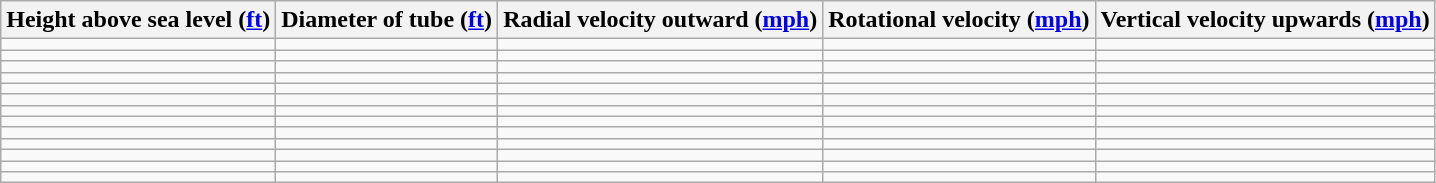<table class="wikitable">
<tr>
<th>Height above sea level (<a href='#'>ft</a>)</th>
<th>Diameter of tube (<a href='#'>ft</a>)</th>
<th>Radial velocity outward (<a href='#'>mph</a>)</th>
<th>Rotational velocity (<a href='#'>mph</a>)</th>
<th>Vertical velocity upwards (<a href='#'>mph</a>)</th>
</tr>
<tr>
<td></td>
<td></td>
<td></td>
<td></td>
<td></td>
</tr>
<tr>
<td></td>
<td></td>
<td></td>
<td></td>
<td></td>
</tr>
<tr>
<td></td>
<td></td>
<td></td>
<td></td>
<td></td>
</tr>
<tr>
<td></td>
<td></td>
<td></td>
<td></td>
<td></td>
</tr>
<tr>
<td></td>
<td></td>
<td></td>
<td></td>
<td></td>
</tr>
<tr>
<td></td>
<td></td>
<td></td>
<td></td>
<td></td>
</tr>
<tr>
<td></td>
<td></td>
<td></td>
<td></td>
<td></td>
</tr>
<tr>
<td></td>
<td></td>
<td></td>
<td></td>
<td></td>
</tr>
<tr>
<td></td>
<td></td>
<td></td>
<td></td>
<td></td>
</tr>
<tr>
<td></td>
<td></td>
<td></td>
<td></td>
<td></td>
</tr>
<tr>
<td></td>
<td></td>
<td></td>
<td></td>
<td></td>
</tr>
<tr>
<td></td>
<td></td>
<td></td>
<td></td>
<td></td>
</tr>
<tr>
<td></td>
<td></td>
<td></td>
<td></td>
<td></td>
</tr>
</table>
